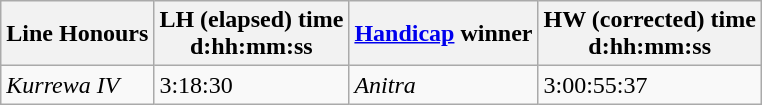<table class="wikitable">
<tr>
<th>Line Honours</th>
<th>LH (elapsed) time <br>d:hh:mm:ss</th>
<th><a href='#'>Handicap</a> winner</th>
<th>HW (corrected) time <br>d:hh:mm:ss</th>
</tr>
<tr>
<td><em>Kurrewa IV</em></td>
<td>3:18:30</td>
<td><em>Anitra</em></td>
<td>3:00:55:37</td>
</tr>
</table>
